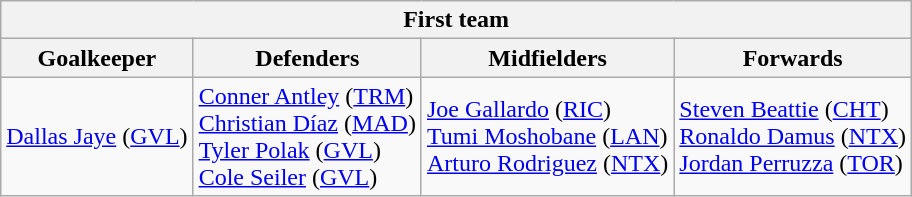<table class="wikitable">
<tr>
<th colspan="4">First team</th>
</tr>
<tr>
<th>Goalkeeper</th>
<th>Defenders</th>
<th>Midfielders</th>
<th>Forwards</th>
</tr>
<tr>
<td> <a href='#'>Dallas Jaye</a> (<a href='#'>GVL</a>)</td>
<td> <a href='#'>Conner Antley</a> (<a href='#'>TRM</a>)<br> <a href='#'>Christian Díaz</a> (<a href='#'>MAD</a>)<br> <a href='#'>Tyler Polak</a> (<a href='#'>GVL</a>)<br> <a href='#'>Cole Seiler</a> (<a href='#'>GVL</a>)</td>
<td> <a href='#'>Joe Gallardo</a> (<a href='#'>RIC</a>)<br> <a href='#'>Tumi Moshobane</a> (<a href='#'>LAN</a>)<br> <a href='#'>Arturo Rodriguez</a> (<a href='#'>NTX</a>)</td>
<td> <a href='#'>Steven Beattie</a> (<a href='#'>CHT</a>)<br> <a href='#'>Ronaldo Damus</a> (<a href='#'>NTX</a>)<br> <a href='#'>Jordan Perruzza</a> (<a href='#'>TOR</a>)</td>
</tr>
</table>
